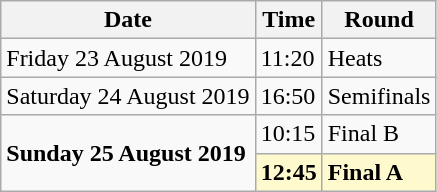<table class="wikitable">
<tr>
<th>Date</th>
<th>Time</th>
<th>Round</th>
</tr>
<tr>
<td>Friday 23 August 2019</td>
<td>11:20</td>
<td>Heats</td>
</tr>
<tr>
<td>Saturday 24 August 2019</td>
<td>16:50</td>
<td>Semifinals</td>
</tr>
<tr>
<td rowspan=2><strong>Sunday 25 August 2019</strong></td>
<td>10:15</td>
<td>Final B</td>
</tr>
<tr>
<td style=background:lemonchiffon><strong>12:45</strong></td>
<td style=background:lemonchiffon><strong>Final A</strong></td>
</tr>
</table>
